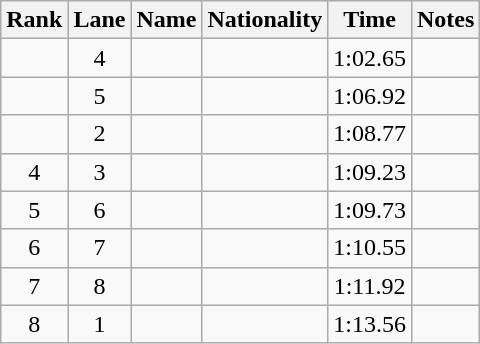<table class="wikitable sortable" style="text-align:center">
<tr>
<th>Rank</th>
<th>Lane</th>
<th>Name</th>
<th>Nationality</th>
<th>Time</th>
<th>Notes</th>
</tr>
<tr>
<td></td>
<td>4</td>
<td align=left></td>
<td align=left></td>
<td>1:02.65</td>
<td><strong></strong></td>
</tr>
<tr>
<td></td>
<td>5</td>
<td align=left></td>
<td align=left></td>
<td>1:06.92</td>
<td></td>
</tr>
<tr>
<td></td>
<td>2</td>
<td align=left></td>
<td align=left></td>
<td>1:08.77</td>
<td></td>
</tr>
<tr>
<td>4</td>
<td>3</td>
<td align=left></td>
<td align=left></td>
<td>1:09.23</td>
<td></td>
</tr>
<tr>
<td>5</td>
<td>6</td>
<td align=left></td>
<td align=left></td>
<td>1:09.73</td>
<td></td>
</tr>
<tr>
<td>6</td>
<td>7</td>
<td align=left></td>
<td align=left></td>
<td>1:10.55</td>
<td></td>
</tr>
<tr>
<td>7</td>
<td>8</td>
<td align=left></td>
<td align=left></td>
<td>1:11.92</td>
<td></td>
</tr>
<tr>
<td>8</td>
<td>1</td>
<td align=left></td>
<td align=left></td>
<td>1:13.56</td>
<td></td>
</tr>
</table>
